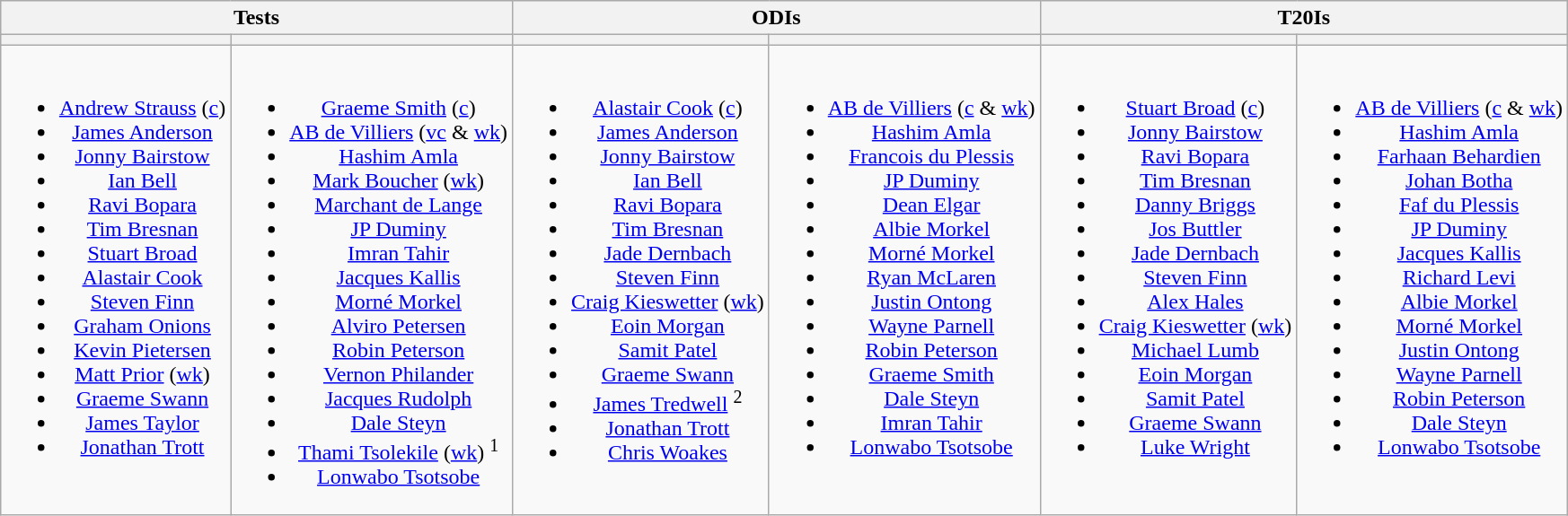<table class="wikitable" style="text-align:center; margin:auto">
<tr>
<th colspan="2">Tests</th>
<th colspan="2">ODIs</th>
<th colspan="2">T20Is</th>
</tr>
<tr>
<th></th>
<th></th>
<th></th>
<th></th>
<th></th>
<th></th>
</tr>
<tr style="vertical-align:top">
<td><br><ul><li><a href='#'>Andrew Strauss</a> (<a href='#'>c</a>)</li><li><a href='#'>James Anderson</a></li><li><a href='#'>Jonny Bairstow</a></li><li><a href='#'>Ian Bell</a></li><li><a href='#'>Ravi Bopara</a></li><li><a href='#'>Tim Bresnan</a></li><li><a href='#'>Stuart Broad</a></li><li><a href='#'>Alastair Cook</a></li><li><a href='#'>Steven Finn</a></li><li><a href='#'>Graham Onions</a></li><li><a href='#'>Kevin Pietersen</a></li><li><a href='#'>Matt Prior</a> (<a href='#'>wk</a>)</li><li><a href='#'>Graeme Swann</a></li><li><a href='#'>James Taylor</a></li><li><a href='#'>Jonathan Trott</a></li></ul></td>
<td><br><ul><li><a href='#'>Graeme Smith</a> (<a href='#'>c</a>)</li><li><a href='#'>AB de Villiers</a> (<a href='#'>vc</a> & <a href='#'>wk</a>)</li><li><a href='#'>Hashim Amla</a></li><li><a href='#'>Mark Boucher</a> (<a href='#'>wk</a>)</li><li><a href='#'>Marchant de Lange</a></li><li><a href='#'>JP Duminy</a></li><li><a href='#'>Imran Tahir</a></li><li><a href='#'>Jacques Kallis</a></li><li><a href='#'>Morné Morkel</a></li><li><a href='#'>Alviro Petersen</a></li><li><a href='#'>Robin Peterson</a></li><li><a href='#'>Vernon Philander</a></li><li><a href='#'>Jacques Rudolph</a></li><li><a href='#'>Dale Steyn</a></li><li><a href='#'>Thami Tsolekile</a> (<a href='#'>wk</a>) <sup>1</sup></li><li><a href='#'>Lonwabo Tsotsobe</a></li></ul></td>
<td><br><ul><li><a href='#'>Alastair Cook</a> (<a href='#'>c</a>)</li><li><a href='#'>James Anderson</a></li><li><a href='#'>Jonny Bairstow</a></li><li><a href='#'>Ian Bell</a></li><li><a href='#'>Ravi Bopara</a></li><li><a href='#'>Tim Bresnan</a></li><li><a href='#'>Jade Dernbach</a></li><li><a href='#'>Steven Finn</a></li><li><a href='#'>Craig Kieswetter</a> (<a href='#'>wk</a>)</li><li><a href='#'>Eoin Morgan</a></li><li><a href='#'>Samit Patel</a></li><li><a href='#'>Graeme Swann</a></li><li><a href='#'>James Tredwell</a> <sup>2</sup></li><li><a href='#'>Jonathan Trott</a></li><li><a href='#'>Chris Woakes</a></li></ul></td>
<td><br><ul><li><a href='#'>AB de Villiers</a> (<a href='#'>c</a> & <a href='#'>wk</a>)</li><li><a href='#'>Hashim Amla</a></li><li><a href='#'>Francois du Plessis</a></li><li><a href='#'>JP Duminy</a></li><li><a href='#'>Dean Elgar</a></li><li><a href='#'>Albie Morkel</a></li><li><a href='#'>Morné Morkel</a></li><li><a href='#'>Ryan McLaren</a></li><li><a href='#'>Justin Ontong</a></li><li><a href='#'>Wayne Parnell</a></li><li><a href='#'>Robin Peterson</a></li><li><a href='#'>Graeme Smith</a></li><li><a href='#'>Dale Steyn</a></li><li><a href='#'>Imran Tahir</a></li><li><a href='#'>Lonwabo Tsotsobe</a></li></ul></td>
<td><br><ul><li><a href='#'>Stuart Broad</a> (<a href='#'>c</a>)</li><li><a href='#'>Jonny Bairstow</a></li><li><a href='#'>Ravi Bopara</a></li><li><a href='#'>Tim Bresnan</a></li><li><a href='#'>Danny Briggs</a></li><li><a href='#'>Jos Buttler</a></li><li><a href='#'>Jade Dernbach</a></li><li><a href='#'>Steven Finn</a></li><li><a href='#'>Alex Hales</a></li><li><a href='#'>Craig Kieswetter</a> (<a href='#'>wk</a>)</li><li><a href='#'>Michael Lumb</a></li><li><a href='#'>Eoin Morgan</a></li><li><a href='#'>Samit Patel</a></li><li><a href='#'>Graeme Swann</a></li><li><a href='#'>Luke Wright</a></li></ul></td>
<td><br><ul><li><a href='#'>AB de Villiers</a> (<a href='#'>c</a> & <a href='#'>wk</a>)</li><li><a href='#'>Hashim Amla</a></li><li><a href='#'>Farhaan Behardien</a></li><li><a href='#'>Johan Botha</a></li><li><a href='#'>Faf du Plessis</a></li><li><a href='#'>JP Duminy</a></li><li><a href='#'>Jacques Kallis</a></li><li><a href='#'>Richard Levi</a></li><li><a href='#'>Albie Morkel</a></li><li><a href='#'>Morné Morkel</a></li><li><a href='#'>Justin Ontong</a></li><li><a href='#'>Wayne Parnell</a></li><li><a href='#'>Robin Peterson</a></li><li><a href='#'>Dale Steyn</a></li><li><a href='#'>Lonwabo Tsotsobe</a></li></ul></td>
</tr>
</table>
